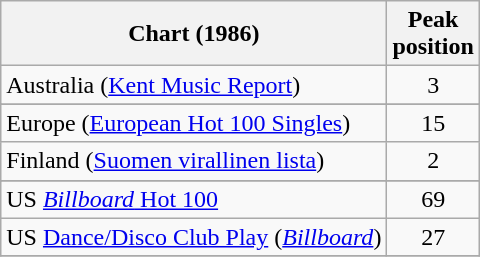<table class="wikitable sortable">
<tr>
<th>Chart (1986)</th>
<th>Peak<br>position</th>
</tr>
<tr>
<td>Australia (<a href='#'>Kent Music Report</a>)</td>
<td style="text-align:center;">3</td>
</tr>
<tr>
</tr>
<tr>
</tr>
<tr>
</tr>
<tr>
<td>Europe (<a href='#'>European Hot 100 Singles</a>)</td>
<td style="text-align:center;">15</td>
</tr>
<tr>
<td>Finland (<a href='#'>Suomen virallinen lista</a>)</td>
<td style="text-align:center;">2</td>
</tr>
<tr>
</tr>
<tr>
</tr>
<tr>
</tr>
<tr>
</tr>
<tr>
<td>US <a href='#'><em>Billboard</em> Hot 100</a></td>
<td style="text-align:center;">69</td>
</tr>
<tr>
<td>US <a href='#'>Dance/Disco Club Play</a> (<em><a href='#'>Billboard</a></em>)</td>
<td style="text-align:center;">27</td>
</tr>
<tr>
</tr>
</table>
